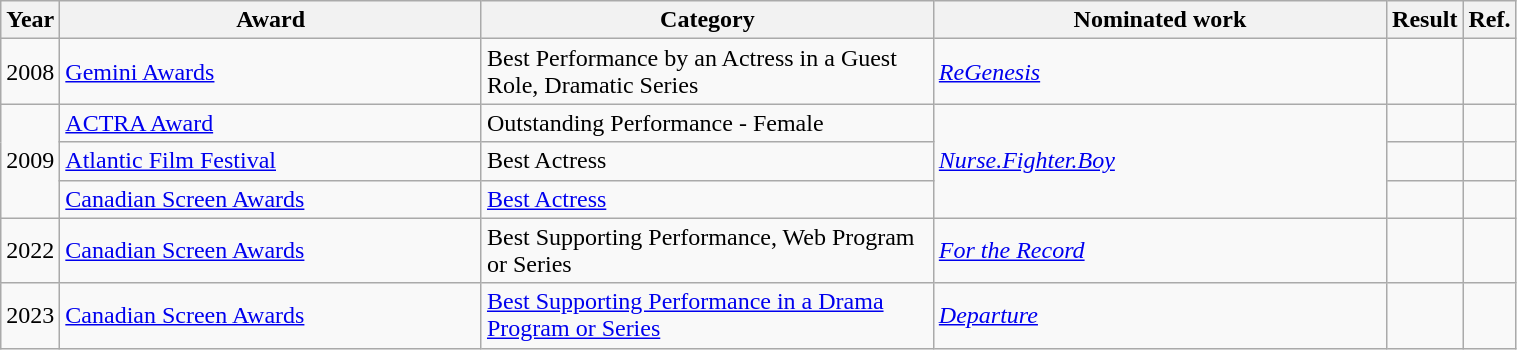<table class="wikitable sortable" width="80%">
<tr>
<th width="10">Year</th>
<th width="280">Award</th>
<th width="300">Category</th>
<th width="300">Nominated work</th>
<th width="30">Result</th>
<th width="10">Ref.</th>
</tr>
<tr>
<td>2008</td>
<td><a href='#'>Gemini Awards</a></td>
<td>Best Performance by an Actress in a Guest Role, Dramatic Series</td>
<td><em><a href='#'>ReGenesis</a></em></td>
<td></td>
<td style="text-align:center;"></td>
</tr>
<tr>
<td rowspan="3">2009</td>
<td><a href='#'>ACTRA Award</a></td>
<td>Outstanding Performance - Female</td>
<td rowspan="3"><em><a href='#'>Nurse.Fighter.Boy</a></em></td>
<td></td>
<td style="text-align:center;"></td>
</tr>
<tr>
<td><a href='#'>Atlantic Film Festival</a></td>
<td>Best Actress</td>
<td></td>
<td style="text-align:center;"></td>
</tr>
<tr>
<td><a href='#'>Canadian Screen Awards</a></td>
<td><a href='#'>Best Actress</a></td>
<td></td>
<td style="text-align:center;"></td>
</tr>
<tr>
<td rowspan="1">2022</td>
<td><a href='#'>Canadian Screen Awards</a></td>
<td>Best Supporting Performance, Web Program or Series</td>
<td rowspan="1"><em><a href='#'>For the Record</a></em></td>
<td></td>
<td style="text-align:center;"></td>
</tr>
<tr>
<td rowspan="1">2023</td>
<td><a href='#'>Canadian Screen Awards</a></td>
<td><a href='#'>Best Supporting Performance in a Drama Program or Series</a></td>
<td rowspan="1"><em><a href='#'>Departure</a></em></td>
<td></td>
<td style="text-align:center;"></td>
</tr>
</table>
